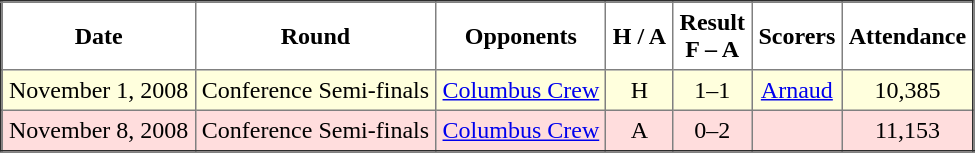<table border="2" cellpadding="4" style="border-collapse:collapse; text-align:center;">
<tr>
<th><strong>Date</strong></th>
<th><strong>Round</strong></th>
<th><strong>Opponents</strong></th>
<th><strong>H / A</strong></th>
<th><strong>Result<br>F – A</strong></th>
<th><strong>Scorers</strong></th>
<th><strong>Attendance</strong></th>
</tr>
<tr style="background:#ffd;">
<td>November 1, 2008</td>
<td>Conference Semi-finals</td>
<td><a href='#'>Columbus Crew</a></td>
<td>H</td>
<td>1–1</td>
<td><a href='#'>Arnaud</a></td>
<td>10,385</td>
</tr>
<tr style="background:#fdd;">
<td>November 8, 2008</td>
<td>Conference Semi-finals</td>
<td><a href='#'>Columbus Crew</a></td>
<td>A</td>
<td>0–2</td>
<td></td>
<td>11,153</td>
</tr>
</table>
